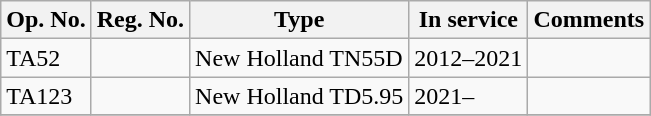<table class="wikitable">
<tr>
<th>Op. No.</th>
<th>Reg. No.</th>
<th>Type</th>
<th>In service</th>
<th>Comments</th>
</tr>
<tr>
<td>TA52</td>
<td></td>
<td>New Holland TN55D</td>
<td>2012–2021</td>
<td></td>
</tr>
<tr>
<td>TA123</td>
<td></td>
<td>New Holland TD5.95</td>
<td>2021–</td>
<td></td>
</tr>
<tr>
</tr>
</table>
